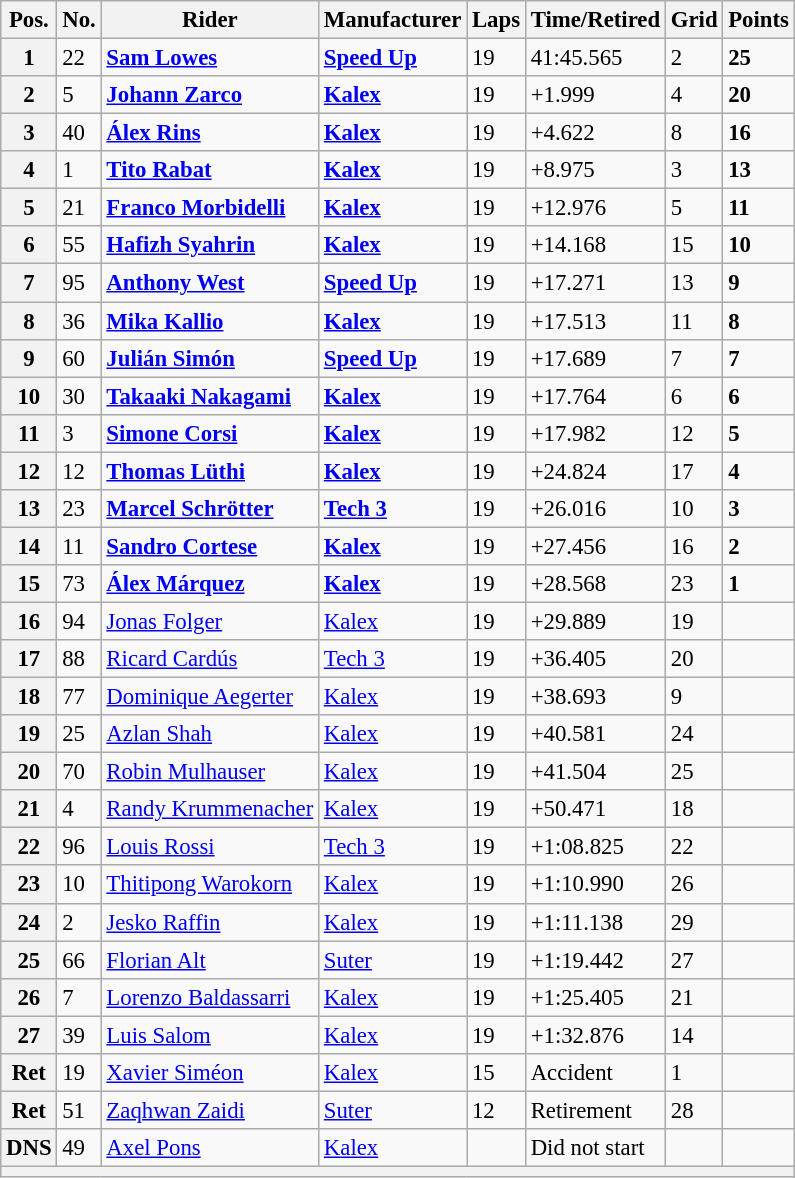<table class="wikitable" style="font-size: 95%;">
<tr>
<th>Pos.</th>
<th>No.</th>
<th>Rider</th>
<th>Manufacturer</th>
<th>Laps</th>
<th>Time/Retired</th>
<th>Grid</th>
<th>Points</th>
</tr>
<tr>
<th>1</th>
<td>22</td>
<td> <strong><a href='#'>Sam Lowes</a></strong></td>
<td><strong><a href='#'>Speed Up</a></strong></td>
<td>19</td>
<td>41:45.565</td>
<td>2</td>
<td><strong>25</strong></td>
</tr>
<tr>
<th>2</th>
<td>5</td>
<td> <strong><a href='#'>Johann Zarco</a></strong></td>
<td><strong><a href='#'>Kalex</a></strong></td>
<td>19</td>
<td>+1.999</td>
<td>4</td>
<td><strong>20</strong></td>
</tr>
<tr>
<th>3</th>
<td>40</td>
<td> <strong><a href='#'>Álex Rins</a></strong></td>
<td><strong><a href='#'>Kalex</a></strong></td>
<td>19</td>
<td>+4.622</td>
<td>8</td>
<td><strong>16</strong></td>
</tr>
<tr>
<th>4</th>
<td>1</td>
<td> <strong><a href='#'>Tito Rabat</a></strong></td>
<td><strong><a href='#'>Kalex</a></strong></td>
<td>19</td>
<td>+8.975</td>
<td>3</td>
<td><strong>13</strong></td>
</tr>
<tr>
<th>5</th>
<td>21</td>
<td> <strong><a href='#'>Franco Morbidelli</a></strong></td>
<td><strong><a href='#'>Kalex</a></strong></td>
<td>19</td>
<td>+12.976</td>
<td>5</td>
<td><strong>11</strong></td>
</tr>
<tr>
<th>6</th>
<td>55</td>
<td> <strong><a href='#'>Hafizh Syahrin</a></strong></td>
<td><strong><a href='#'>Kalex</a></strong></td>
<td>19</td>
<td>+14.168</td>
<td>15</td>
<td><strong>10</strong></td>
</tr>
<tr>
<th>7</th>
<td>95</td>
<td> <strong><a href='#'>Anthony West</a></strong></td>
<td><strong><a href='#'>Speed Up</a></strong></td>
<td>19</td>
<td>+17.271</td>
<td>13</td>
<td><strong>9</strong></td>
</tr>
<tr>
<th>8</th>
<td>36</td>
<td> <strong><a href='#'>Mika Kallio</a></strong></td>
<td><strong><a href='#'>Kalex</a></strong></td>
<td>19</td>
<td>+17.513</td>
<td>11</td>
<td><strong>8</strong></td>
</tr>
<tr>
<th>9</th>
<td>60</td>
<td> <strong><a href='#'>Julián Simón</a></strong></td>
<td><strong><a href='#'>Speed Up</a></strong></td>
<td>19</td>
<td>+17.689</td>
<td>7</td>
<td><strong>7</strong></td>
</tr>
<tr>
<th>10</th>
<td>30</td>
<td> <strong><a href='#'>Takaaki Nakagami</a></strong></td>
<td><strong><a href='#'>Kalex</a></strong></td>
<td>19</td>
<td>+17.764</td>
<td>6</td>
<td><strong>6</strong></td>
</tr>
<tr>
<th>11</th>
<td>3</td>
<td> <strong><a href='#'>Simone Corsi</a></strong></td>
<td><strong><a href='#'>Kalex</a></strong></td>
<td>19</td>
<td>+17.982</td>
<td>12</td>
<td><strong>5</strong></td>
</tr>
<tr>
<th>12</th>
<td>12</td>
<td> <strong><a href='#'>Thomas Lüthi</a></strong></td>
<td><strong><a href='#'>Kalex</a></strong></td>
<td>19</td>
<td>+24.824</td>
<td>17</td>
<td><strong>4</strong></td>
</tr>
<tr>
<th>13</th>
<td>23</td>
<td> <strong><a href='#'>Marcel Schrötter</a></strong></td>
<td><strong><a href='#'>Tech 3</a></strong></td>
<td>19</td>
<td>+26.016</td>
<td>10</td>
<td><strong>3</strong></td>
</tr>
<tr>
<th>14</th>
<td>11</td>
<td> <strong><a href='#'>Sandro Cortese</a></strong></td>
<td><strong><a href='#'>Kalex</a></strong></td>
<td>19</td>
<td>+27.456</td>
<td>16</td>
<td><strong>2</strong></td>
</tr>
<tr>
<th>15</th>
<td>73</td>
<td> <strong><a href='#'>Álex Márquez</a></strong></td>
<td><strong><a href='#'>Kalex</a></strong></td>
<td>19</td>
<td>+28.568</td>
<td>23</td>
<td><strong>1</strong></td>
</tr>
<tr>
<th>16</th>
<td>94</td>
<td> <a href='#'>Jonas Folger</a></td>
<td><a href='#'>Kalex</a></td>
<td>19</td>
<td>+29.889</td>
<td>19</td>
<td></td>
</tr>
<tr>
<th>17</th>
<td>88</td>
<td> <a href='#'>Ricard Cardús</a></td>
<td><a href='#'>Tech 3</a></td>
<td>19</td>
<td>+36.405</td>
<td>20</td>
<td></td>
</tr>
<tr>
<th>18</th>
<td>77</td>
<td> <a href='#'>Dominique Aegerter</a></td>
<td><a href='#'>Kalex</a></td>
<td>19</td>
<td>+38.693</td>
<td>9</td>
<td></td>
</tr>
<tr>
<th>19</th>
<td>25</td>
<td> <a href='#'>Azlan Shah</a></td>
<td><a href='#'>Kalex</a></td>
<td>19</td>
<td>+40.581</td>
<td>24</td>
<td></td>
</tr>
<tr>
<th>20</th>
<td>70</td>
<td> <a href='#'>Robin Mulhauser</a></td>
<td><a href='#'>Kalex</a></td>
<td>19</td>
<td>+41.504</td>
<td>25</td>
<td></td>
</tr>
<tr>
<th>21</th>
<td>4</td>
<td> <a href='#'>Randy Krummenacher</a></td>
<td><a href='#'>Kalex</a></td>
<td>19</td>
<td>+50.471</td>
<td>18</td>
<td></td>
</tr>
<tr>
<th>22</th>
<td>96</td>
<td> <a href='#'>Louis Rossi</a></td>
<td><a href='#'>Tech 3</a></td>
<td>19</td>
<td>+1:08.825</td>
<td>22</td>
<td></td>
</tr>
<tr>
<th>23</th>
<td>10</td>
<td> <a href='#'>Thitipong Warokorn</a></td>
<td><a href='#'>Kalex</a></td>
<td>19</td>
<td>+1:10.990</td>
<td>26</td>
<td></td>
</tr>
<tr>
<th>24</th>
<td>2</td>
<td> <a href='#'>Jesko Raffin</a></td>
<td><a href='#'>Kalex</a></td>
<td>19</td>
<td>+1:11.138</td>
<td>29</td>
<td></td>
</tr>
<tr>
<th>25</th>
<td>66</td>
<td> <a href='#'>Florian Alt</a></td>
<td><a href='#'>Suter</a></td>
<td>19</td>
<td>+1:19.442</td>
<td>27</td>
<td></td>
</tr>
<tr>
<th>26</th>
<td>7</td>
<td> <a href='#'>Lorenzo Baldassarri</a></td>
<td><a href='#'>Kalex</a></td>
<td>19</td>
<td>+1:25.405</td>
<td>21</td>
<td></td>
</tr>
<tr>
<th>27</th>
<td>39</td>
<td> <a href='#'>Luis Salom</a></td>
<td><a href='#'>Kalex</a></td>
<td>19</td>
<td>+1:32.876</td>
<td>14</td>
<td></td>
</tr>
<tr>
<th>Ret</th>
<td>19</td>
<td> <a href='#'>Xavier Siméon</a></td>
<td><a href='#'>Kalex</a></td>
<td>15</td>
<td>Accident</td>
<td>1</td>
<td></td>
</tr>
<tr>
<th>Ret</th>
<td>51</td>
<td> <a href='#'>Zaqhwan Zaidi</a></td>
<td><a href='#'>Suter</a></td>
<td>12</td>
<td>Retirement</td>
<td>28</td>
<td></td>
</tr>
<tr>
<th>DNS</th>
<td>49</td>
<td> <a href='#'>Axel Pons</a></td>
<td><a href='#'>Kalex</a></td>
<td></td>
<td>Did not start</td>
<td></td>
<td></td>
</tr>
<tr>
<th colspan=8></th>
</tr>
</table>
